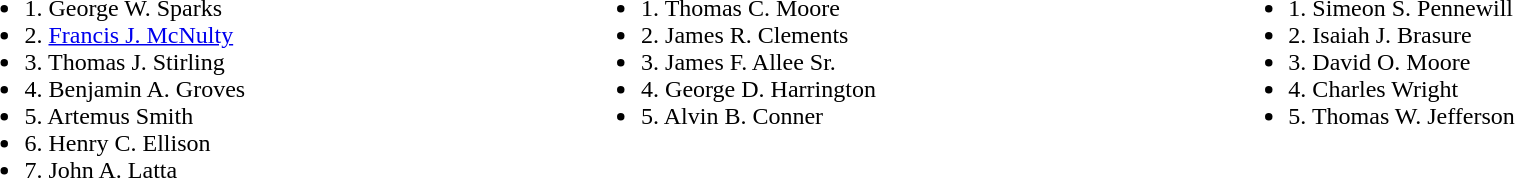<table width=100%>
<tr valign=top>
<td><br><ul><li>1. George W. Sparks</li><li>2. <a href='#'>Francis J. McNulty</a></li><li>3. Thomas J. Stirling</li><li>4. Benjamin A. Groves</li><li>5. Artemus Smith</li><li>6. Henry C. Ellison</li><li>7. John A. Latta</li></ul></td>
<td><br><ul><li>1. Thomas C. Moore</li><li>2. James R. Clements</li><li>3. James F. Allee Sr.</li><li>4. George D. Harrington</li><li>5. Alvin B. Conner</li></ul></td>
<td><br><ul><li>1. Simeon S. Pennewill</li><li>2. Isaiah J. Brasure</li><li>3. David O. Moore</li><li>4. Charles Wright</li><li>5. Thomas W. Jefferson</li></ul></td>
</tr>
</table>
